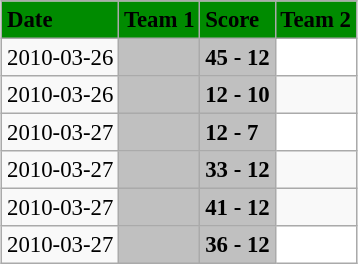<table class="wikitable" style="margin:0.5em auto; font-size:95%">
<tr bgcolor="#008B00">
<td><strong>Date</strong></td>
<td><strong>Team 1</strong></td>
<td><strong>Score</strong></td>
<td><strong>Team 2</strong></td>
</tr>
<tr>
<td>2010-03-26</td>
<td bgcolor="silver"></td>
<td bgcolor="silver"><strong>45 - 12 </strong></td>
<td bgcolor="white"></td>
</tr>
<tr>
<td>2010-03-26</td>
<td bgcolor="silver"></td>
<td bgcolor="silver"><strong> 12 - 10 </strong></td>
<td></td>
</tr>
<tr>
<td>2010-03-27</td>
<td bgcolor="silver"></td>
<td bgcolor="silver"><strong> 12 - 7 </strong></td>
<td bgcolor="white"></td>
</tr>
<tr>
<td>2010-03-27</td>
<td bgcolor="silver"></td>
<td bgcolor="silver"><strong> 33 - 12  </strong></td>
<td></td>
</tr>
<tr>
<td>2010-03-27</td>
<td bgcolor="silver"></td>
<td bgcolor="silver"><strong> 41 - 12 </strong></td>
<td></td>
</tr>
<tr>
<td>2010-03-27</td>
<td bgcolor="silver"></td>
<td bgcolor="silver"><strong> 36 - 12  </strong></td>
<td bgcolor="white"></td>
</tr>
</table>
